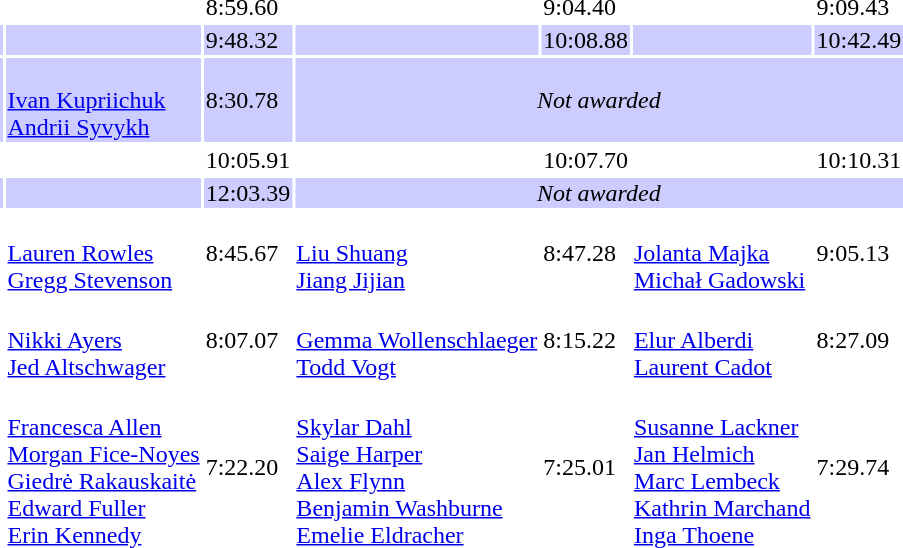<table>
<tr>
<td><br></td>
<td></td>
<td>8:59.60</td>
<td></td>
<td>9:04.40</td>
<td></td>
<td>9:09.43</td>
</tr>
<tr bgcolor="#ccccff">
<td><br></td>
<td></td>
<td>9:48.32</td>
<td></td>
<td>10:08.88</td>
<td></td>
<td>10:42.49</td>
</tr>
<tr bgcolor="#ccccff">
<td><br></td>
<td><br><a href='#'>Ivan Kupriichuk</a><br><a href='#'>Andrii Syvykh</a></td>
<td>8:30.78</td>
<td colspan=4 align=center><em>Not awarded</em></td>
</tr>
<tr>
<td><br></td>
<td></td>
<td>10:05.91</td>
<td></td>
<td>10:07.70</td>
<td></td>
<td>10:10.31</td>
</tr>
<tr bgcolor="#ccccff">
<td><br></td>
<td></td>
<td>12:03.39</td>
<td colspan=4 align=center><em>Not awarded</em></td>
</tr>
<tr>
<td><br></td>
<td><br><a href='#'>Lauren Rowles</a><br><a href='#'>Gregg Stevenson</a></td>
<td>8:45.67</td>
<td><br><a href='#'>Liu Shuang</a><br><a href='#'>Jiang Jijian</a></td>
<td>8:47.28</td>
<td><br><a href='#'>Jolanta Majka</a><br><a href='#'>Michał Gadowski</a></td>
<td>9:05.13</td>
</tr>
<tr>
<td><br></td>
<td><br><a href='#'>Nikki Ayers</a><br><a href='#'>Jed Altschwager</a></td>
<td>8:07.07</td>
<td><br><a href='#'>Gemma Wollenschlaeger</a><br><a href='#'>Todd Vogt</a></td>
<td>8:15.22</td>
<td><br><a href='#'>Elur Alberdi</a><br><a href='#'>Laurent Cadot</a></td>
<td>8:27.09</td>
</tr>
<tr>
<td><br></td>
<td><br><a href='#'>Francesca Allen</a><br><a href='#'>Morgan Fice-Noyes</a><br><a href='#'>Giedrė Rakauskaitė</a><br><a href='#'>Edward Fuller</a><br><a href='#'>Erin Kennedy</a></td>
<td>7:22.20</td>
<td><br><a href='#'>Skylar Dahl</a><br><a href='#'>Saige Harper</a><br><a href='#'>Alex Flynn</a><br><a href='#'>Benjamin Washburne</a><br><a href='#'>Emelie Eldracher</a></td>
<td>7:25.01</td>
<td><br><a href='#'>Susanne Lackner</a><br><a href='#'>Jan Helmich</a><br><a href='#'>Marc Lembeck</a><br><a href='#'>Kathrin Marchand</a><br><a href='#'>Inga Thoene</a></td>
<td>7:29.74</td>
</tr>
</table>
